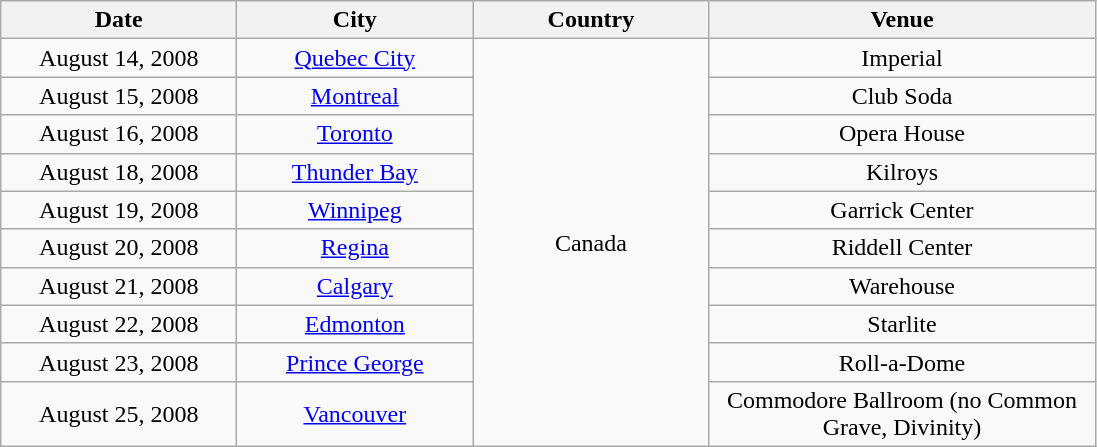<table class="wikitable" style="text-align:center;">
<tr>
<th style="width:150px;">Date</th>
<th style="width:150px;">City</th>
<th style="width:150px;">Country</th>
<th style="width:250px;">Venue</th>
</tr>
<tr>
<td>August 14, 2008</td>
<td><a href='#'>Quebec City</a></td>
<td rowspan="10">Canada</td>
<td>Imperial</td>
</tr>
<tr>
<td>August 15, 2008</td>
<td><a href='#'>Montreal</a></td>
<td>Club Soda</td>
</tr>
<tr>
<td>August 16, 2008</td>
<td><a href='#'>Toronto</a></td>
<td>Opera House</td>
</tr>
<tr>
<td>August 18, 2008</td>
<td><a href='#'>Thunder Bay</a></td>
<td>Kilroys</td>
</tr>
<tr>
<td>August 19, 2008</td>
<td><a href='#'>Winnipeg</a></td>
<td>Garrick Center</td>
</tr>
<tr>
<td>August 20, 2008</td>
<td><a href='#'>Regina</a></td>
<td>Riddell Center</td>
</tr>
<tr>
<td>August 21, 2008</td>
<td><a href='#'>Calgary</a></td>
<td>Warehouse</td>
</tr>
<tr>
<td>August 22, 2008</td>
<td><a href='#'>Edmonton</a></td>
<td>Starlite</td>
</tr>
<tr>
<td>August 23, 2008</td>
<td><a href='#'>Prince George</a></td>
<td>Roll-a-Dome</td>
</tr>
<tr>
<td>August 25, 2008</td>
<td><a href='#'>Vancouver</a></td>
<td>Commodore Ballroom (no Common Grave, Divinity)</td>
</tr>
</table>
